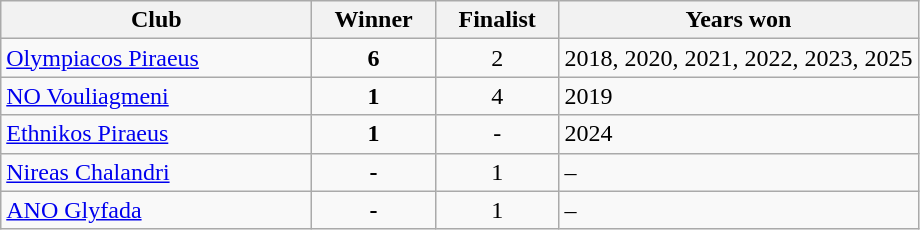<table class="wikitable">
<tr>
<th width=200>Club</th>
<th width=75>Winner</th>
<th width=75>Finalist</th>
<th>Years won</th>
</tr>
<tr>
<td><a href='#'>Olympiacos Piraeus</a></td>
<td align="center"><strong>6</strong></td>
<td align="center">2</td>
<td>2018, 2020, 2021, 2022, 2023, 2025</td>
</tr>
<tr>
<td><a href='#'>NO Vouliagmeni</a></td>
<td align="center"><strong>1</strong></td>
<td align="center">4</td>
<td>2019</td>
</tr>
<tr>
<td><a href='#'>Ethnikos Piraeus</a></td>
<td align="center"><strong>1</strong></td>
<td align="center">-</td>
<td>2024</td>
</tr>
<tr>
<td><a href='#'>Nireas Chalandri</a></td>
<td align="center"><strong>-</strong></td>
<td align="center">1</td>
<td>–</td>
</tr>
<tr>
<td><a href='#'>ANO Glyfada</a></td>
<td align="center"><strong>-</strong></td>
<td align="center">1</td>
<td>–</td>
</tr>
</table>
